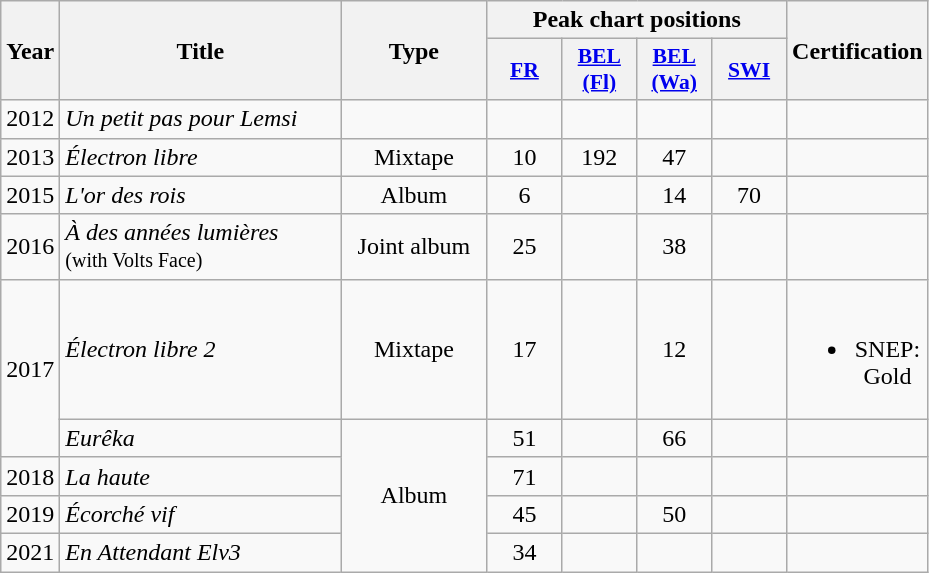<table class="wikitable">
<tr>
<th rowspan="2" style="text-align:center; width:10px;">Year</th>
<th rowspan="2" style="text-align:center; width:180px;">Title</th>
<th rowspan="2" style="text-align:center; width:90px;">Type</th>
<th scope="col" colspan="4">Peak chart positions</th>
<th rowspan="2" style="text-align:center; width:70px;">Certification</th>
</tr>
<tr>
<th scope="col" style="width:3em;font-size:90%;"><a href='#'>FR</a><br></th>
<th scope="col" style="width:3em;font-size:90%;"><a href='#'>BEL <br>(Fl)</a><br></th>
<th scope="col" style="width:3em;font-size:90%;"><a href='#'>BEL <br>(Wa)</a><br></th>
<th scope="col" style="width:3em;font-size:90%;"><a href='#'>SWI</a><br></th>
</tr>
<tr>
<td style="text-align:center;">2012</td>
<td><em>Un petit pas pour Lemsi</em></td>
<td style="text-align:center;"></td>
<td style="text-align:center;"></td>
<td style="text-align:center;"></td>
<td style="text-align:center;"></td>
<td style="text-align:center;"></td>
<td style="text-align:center;"></td>
</tr>
<tr>
<td style="text-align:center;">2013</td>
<td><em>Électron libre</em></td>
<td style="text-align:center;">Mixtape</td>
<td style="text-align:center;">10</td>
<td style="text-align:center;">192</td>
<td style="text-align:center;">47</td>
<td style="text-align:center;"></td>
<td style="text-align:center;"></td>
</tr>
<tr>
<td style="text-align:center;">2015</td>
<td><em>L'or des rois</em></td>
<td style="text-align:center;">Album</td>
<td style="text-align:center;">6</td>
<td style="text-align:center;"></td>
<td style="text-align:center;">14</td>
<td style="text-align:center;">70</td>
<td style="text-align:center;"></td>
</tr>
<tr>
<td style="text-align:center;">2016</td>
<td><em>À des années lumières</em><br><small>(with Volts Face)</small></td>
<td style="text-align:center;">Joint album</td>
<td style="text-align:center;">25</td>
<td style="text-align:center;"></td>
<td style="text-align:center;">38</td>
<td style="text-align:center;"></td>
<td style="text-align:center;"></td>
</tr>
<tr>
<td style="text-align:center;" rowspan="2">2017</td>
<td><em>Électron libre 2</em></td>
<td style="text-align:center;">Mixtape</td>
<td style="text-align:center;">17</td>
<td style="text-align:center;"></td>
<td style="text-align:center;">12</td>
<td style="text-align:center;"></td>
<td style="text-align:center;"><br><ul><li>SNEP: Gold</li></ul></td>
</tr>
<tr>
<td><em>Eurêka</em></td>
<td style="text-align:center;" rowspan="4">Album</td>
<td style="text-align:center;">51<br></td>
<td style="text-align:center;"></td>
<td style="text-align:center;">66</td>
<td style="text-align:center;"></td>
<td style="text-align:center;"></td>
</tr>
<tr>
<td style="text-align:center;">2018</td>
<td><em>La haute</em></td>
<td style="text-align:center;">71<br></td>
<td style="text-align:center;"></td>
<td style="text-align:center;"></td>
<td style="text-align:center;"></td>
<td style="text-align:center;"></td>
</tr>
<tr>
<td style="text-align:center;">2019</td>
<td><em>Écorché vif</em></td>
<td style="text-align:center;">45<br></td>
<td style="text-align:center;"></td>
<td style="text-align:center;">50</td>
<td style="text-align:center;"></td>
<td style="text-align:center;"></td>
</tr>
<tr>
<td style="text-align:center;">2021</td>
<td><em>En Attendant Elv3</em></td>
<td style="text-align:center;">34<br></td>
<td style="text-align:center;"></td>
<td style="text-align:center;"></td>
<td style="text-align:center;"></td>
<td style="text-align:center;"></td>
</tr>
</table>
